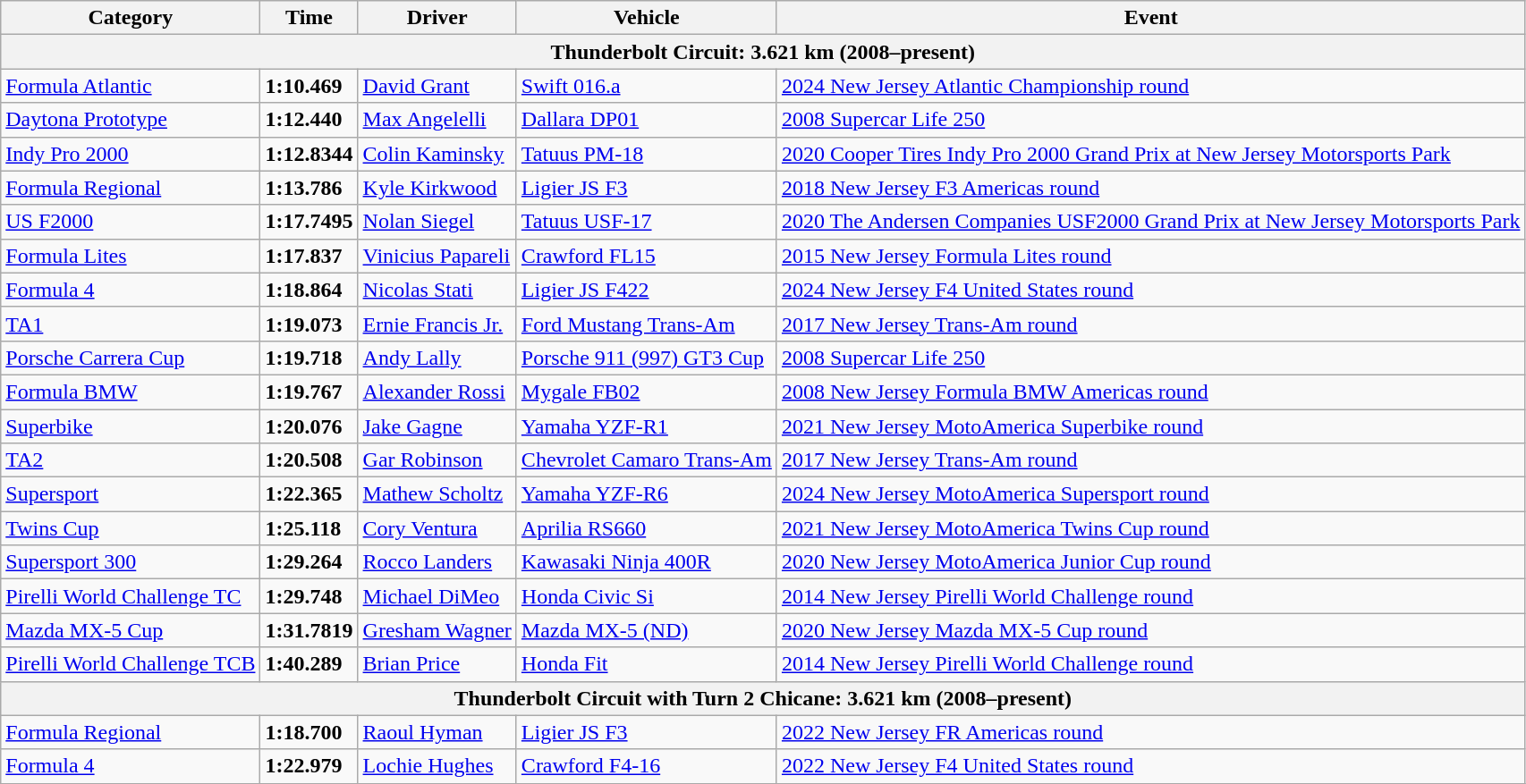<table class="wikitable">
<tr>
<th>Category</th>
<th>Time</th>
<th>Driver</th>
<th>Vehicle</th>
<th>Event</th>
</tr>
<tr>
<th colspan=5>Thunderbolt Circuit: 3.621 km (2008–present)</th>
</tr>
<tr>
<td><a href='#'>Formula Atlantic</a></td>
<td><strong>1:10.469</strong></td>
<td><a href='#'>David Grant</a></td>
<td><a href='#'>Swift 016.a</a></td>
<td><a href='#'>2024 New Jersey Atlantic Championship round</a></td>
</tr>
<tr>
<td><a href='#'>Daytona Prototype</a></td>
<td><strong>1:12.440</strong></td>
<td><a href='#'>Max Angelelli</a></td>
<td><a href='#'>Dallara DP01</a></td>
<td><a href='#'>2008 Supercar Life 250</a></td>
</tr>
<tr>
<td><a href='#'>Indy Pro 2000</a></td>
<td><strong>1:12.8344</strong></td>
<td><a href='#'>Colin Kaminsky</a></td>
<td><a href='#'>Tatuus PM-18</a></td>
<td><a href='#'>2020 Cooper Tires Indy Pro 2000 Grand Prix at New Jersey Motorsports Park</a></td>
</tr>
<tr>
<td><a href='#'>Formula Regional</a></td>
<td><strong>1:13.786</strong></td>
<td><a href='#'>Kyle Kirkwood</a></td>
<td><a href='#'>Ligier JS F3</a></td>
<td><a href='#'>2018 New Jersey F3 Americas round</a></td>
</tr>
<tr>
<td><a href='#'>US F2000</a></td>
<td><strong>1:17.7495</strong></td>
<td><a href='#'>Nolan Siegel</a></td>
<td><a href='#'>Tatuus USF-17</a></td>
<td><a href='#'>2020 The Andersen Companies USF2000 Grand Prix at New Jersey Motorsports Park</a></td>
</tr>
<tr>
<td><a href='#'>Formula Lites</a></td>
<td><strong>1:17.837</strong></td>
<td><a href='#'>Vinicius Papareli</a></td>
<td><a href='#'>Crawford FL15</a></td>
<td><a href='#'>2015 New Jersey Formula Lites round</a></td>
</tr>
<tr>
<td><a href='#'>Formula 4</a></td>
<td><strong>1:18.864</strong></td>
<td><a href='#'>Nicolas Stati</a></td>
<td><a href='#'>Ligier JS F422</a></td>
<td><a href='#'>2024 New Jersey F4 United States round</a></td>
</tr>
<tr>
<td><a href='#'>TA1</a></td>
<td><strong>1:19.073</strong></td>
<td><a href='#'>Ernie Francis Jr.</a></td>
<td><a href='#'>Ford Mustang Trans-Am</a></td>
<td><a href='#'>2017 New Jersey Trans-Am round</a></td>
</tr>
<tr>
<td><a href='#'>Porsche Carrera Cup</a></td>
<td><strong>1:19.718</strong></td>
<td><a href='#'>Andy Lally</a></td>
<td><a href='#'>Porsche 911 (997) GT3 Cup</a></td>
<td><a href='#'>2008 Supercar Life 250</a></td>
</tr>
<tr>
<td><a href='#'>Formula BMW</a></td>
<td><strong>1:19.767</strong></td>
<td><a href='#'>Alexander Rossi</a></td>
<td><a href='#'>Mygale FB02</a></td>
<td><a href='#'>2008 New Jersey Formula BMW Americas round</a></td>
</tr>
<tr>
<td><a href='#'>Superbike</a></td>
<td><strong>1:20.076</strong></td>
<td><a href='#'>Jake Gagne</a></td>
<td><a href='#'>Yamaha YZF-R1</a></td>
<td><a href='#'>2021 New Jersey MotoAmerica Superbike round</a></td>
</tr>
<tr>
<td><a href='#'>TA2</a></td>
<td><strong>1:20.508</strong></td>
<td><a href='#'>Gar Robinson</a></td>
<td><a href='#'>Chevrolet Camaro Trans-Am</a></td>
<td><a href='#'>2017 New Jersey Trans-Am round</a></td>
</tr>
<tr>
<td><a href='#'>Supersport</a></td>
<td><strong>1:22.365</strong></td>
<td><a href='#'>Mathew Scholtz</a></td>
<td><a href='#'>Yamaha YZF-R6</a></td>
<td><a href='#'>2024 New Jersey MotoAmerica Supersport round</a></td>
</tr>
<tr>
<td><a href='#'>Twins Cup</a></td>
<td><strong>1:25.118</strong></td>
<td><a href='#'>Cory Ventura</a></td>
<td><a href='#'>Aprilia RS660</a></td>
<td><a href='#'>2021 New Jersey MotoAmerica Twins Cup round</a></td>
</tr>
<tr>
<td><a href='#'>Supersport 300</a></td>
<td><strong>1:29.264</strong></td>
<td><a href='#'>Rocco Landers</a></td>
<td><a href='#'>Kawasaki Ninja 400R</a></td>
<td><a href='#'>2020 New Jersey MotoAmerica Junior Cup round</a></td>
</tr>
<tr>
<td><a href='#'>Pirelli World Challenge TC</a></td>
<td><strong>1:29.748</strong></td>
<td><a href='#'>Michael DiMeo</a></td>
<td><a href='#'>Honda Civic Si</a></td>
<td><a href='#'>2014 New Jersey Pirelli World Challenge round</a></td>
</tr>
<tr>
<td><a href='#'>Mazda MX-5 Cup</a></td>
<td><strong>1:31.7819</strong></td>
<td><a href='#'>Gresham Wagner</a></td>
<td><a href='#'>Mazda MX-5 (ND)</a></td>
<td><a href='#'>2020 New Jersey Mazda MX-5 Cup round</a></td>
</tr>
<tr>
<td><a href='#'>Pirelli World Challenge TCB</a></td>
<td><strong>1:40.289</strong></td>
<td><a href='#'>Brian Price</a></td>
<td><a href='#'>Honda Fit</a></td>
<td><a href='#'>2014 New Jersey Pirelli World Challenge round</a></td>
</tr>
<tr>
<th colspan=5>Thunderbolt Circuit with Turn 2 Chicane: 3.621 km (2008–present)</th>
</tr>
<tr>
<td><a href='#'>Formula Regional</a></td>
<td><strong>1:18.700</strong></td>
<td><a href='#'>Raoul Hyman</a></td>
<td><a href='#'>Ligier JS F3</a></td>
<td><a href='#'>2022 New Jersey FR Americas round</a></td>
</tr>
<tr>
<td><a href='#'>Formula 4</a></td>
<td><strong>1:22.979</strong></td>
<td><a href='#'>Lochie Hughes</a></td>
<td><a href='#'>Crawford F4-16</a></td>
<td><a href='#'>2022 New Jersey F4 United States round</a></td>
</tr>
<tr>
</tr>
</table>
